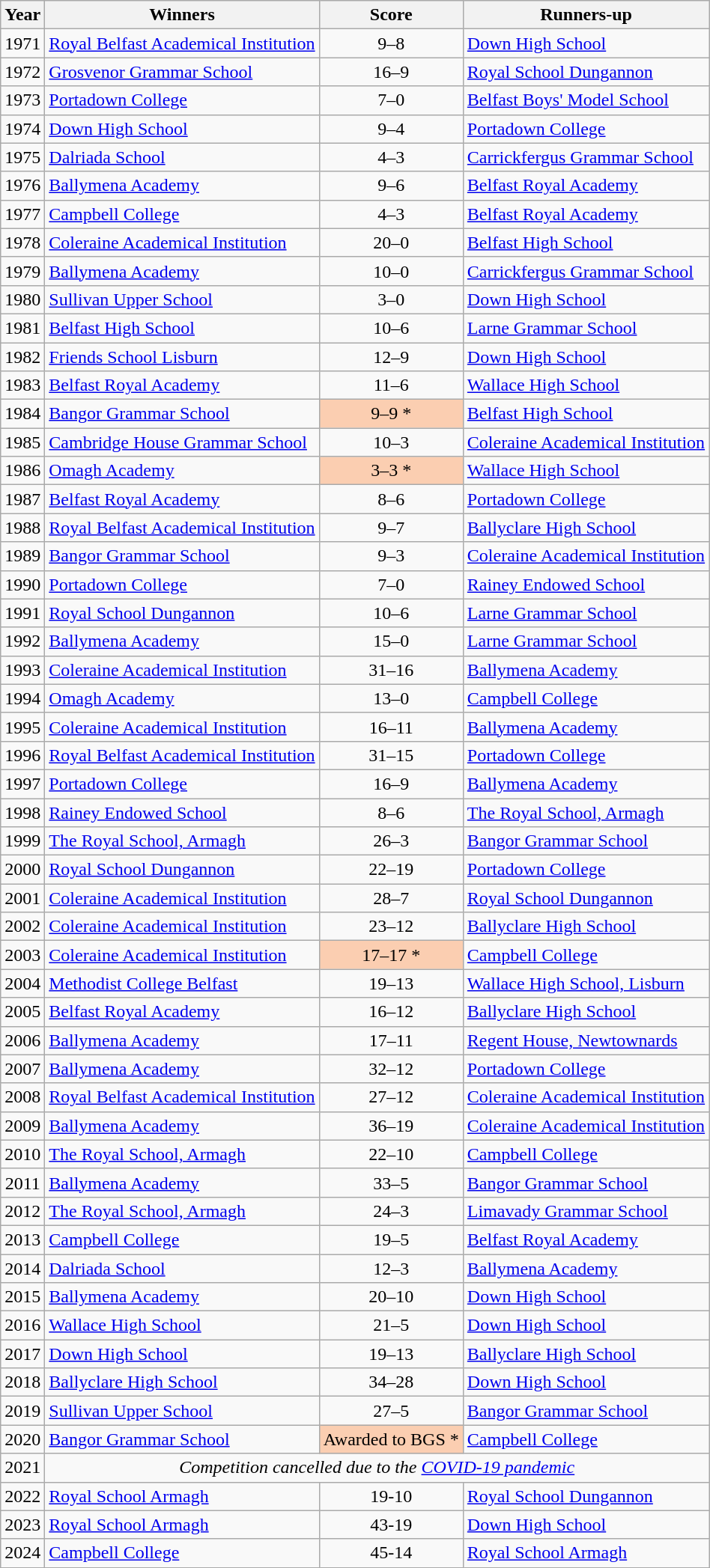<table class="sortable wikitable">
<tr>
<th scope="col">Year</th>
<th scope="col">Winners</th>
<th scope="col">Score</th>
<th scope="col">Runners-up</th>
</tr>
<tr>
<td align=center>1971</td>
<td><a href='#'>Royal Belfast Academical Institution</a></td>
<td align=center>9–8</td>
<td><a href='#'>Down High School</a></td>
</tr>
<tr>
<td align=center>1972</td>
<td><a href='#'>Grosvenor Grammar School</a></td>
<td align=center>16–9</td>
<td><a href='#'>Royal School Dungannon</a></td>
</tr>
<tr>
<td align=center>1973</td>
<td><a href='#'>Portadown College</a></td>
<td align=center>7–0</td>
<td><a href='#'>Belfast Boys' Model School</a></td>
</tr>
<tr>
<td align=center>1974</td>
<td><a href='#'>Down High School</a></td>
<td align=center>9–4</td>
<td><a href='#'>Portadown College</a></td>
</tr>
<tr>
<td align=center>1975</td>
<td><a href='#'>Dalriada School</a></td>
<td align=center>4–3</td>
<td><a href='#'>Carrickfergus Grammar School</a></td>
</tr>
<tr>
<td align=center>1976</td>
<td><a href='#'>Ballymena Academy</a></td>
<td align=center>9–6</td>
<td><a href='#'>Belfast Royal Academy</a></td>
</tr>
<tr>
<td align=center>1977</td>
<td><a href='#'>Campbell College</a></td>
<td align=center>4–3</td>
<td><a href='#'>Belfast Royal Academy</a></td>
</tr>
<tr>
<td align=center>1978</td>
<td><a href='#'>Coleraine Academical Institution</a></td>
<td align=center>20–0</td>
<td><a href='#'>Belfast High School</a></td>
</tr>
<tr>
<td align=center>1979</td>
<td><a href='#'>Ballymena Academy</a></td>
<td align=center>10–0</td>
<td><a href='#'>Carrickfergus Grammar School</a></td>
</tr>
<tr>
<td align=center>1980</td>
<td><a href='#'>Sullivan Upper School</a></td>
<td align=center>3–0</td>
<td><a href='#'>Down High School</a></td>
</tr>
<tr>
<td align=center>1981</td>
<td><a href='#'>Belfast High School</a></td>
<td align=center>10–6</td>
<td><a href='#'>Larne Grammar School</a></td>
</tr>
<tr>
<td align=center>1982</td>
<td><a href='#'>Friends School Lisburn</a></td>
<td align=center>12–9</td>
<td><a href='#'>Down High School</a></td>
</tr>
<tr>
<td align=center>1983</td>
<td><a href='#'>Belfast Royal Academy</a></td>
<td align=center>11–6</td>
<td><a href='#'>Wallace High School</a></td>
</tr>
<tr>
<td align=center>1984</td>
<td><a href='#'>Bangor Grammar School</a></td>
<td align=center style="background-color:#FBCEB1">9–9 *</td>
<td><a href='#'>Belfast High School</a></td>
</tr>
<tr>
<td align=center>1985</td>
<td><a href='#'>Cambridge House Grammar School</a></td>
<td align=center>10–3</td>
<td><a href='#'>Coleraine Academical Institution</a></td>
</tr>
<tr>
<td align=center>1986</td>
<td><a href='#'>Omagh Academy</a></td>
<td align=center style="background-color:#FBCEB1">3–3 *</td>
<td><a href='#'>Wallace High School</a></td>
</tr>
<tr>
<td align=center>1987</td>
<td><a href='#'>Belfast Royal Academy</a></td>
<td align=center>8–6</td>
<td><a href='#'>Portadown College</a></td>
</tr>
<tr>
<td align=center>1988</td>
<td><a href='#'>Royal Belfast Academical Institution</a></td>
<td align=center>9–7</td>
<td><a href='#'>Ballyclare High School</a></td>
</tr>
<tr>
<td align=center>1989</td>
<td><a href='#'>Bangor Grammar School</a></td>
<td align=center>9–3</td>
<td><a href='#'>Coleraine Academical Institution</a></td>
</tr>
<tr>
<td align=center>1990</td>
<td><a href='#'>Portadown College</a></td>
<td align=center>7–0</td>
<td><a href='#'>Rainey Endowed School</a></td>
</tr>
<tr>
<td align=center>1991</td>
<td><a href='#'>Royal School Dungannon</a></td>
<td align=center>10–6</td>
<td><a href='#'>Larne Grammar School</a></td>
</tr>
<tr>
<td align=center>1992</td>
<td><a href='#'>Ballymena Academy</a></td>
<td align=center>15–0</td>
<td><a href='#'>Larne Grammar School</a></td>
</tr>
<tr>
<td align=center>1993</td>
<td><a href='#'>Coleraine Academical Institution</a></td>
<td align=center>31–16</td>
<td><a href='#'>Ballymena Academy</a></td>
</tr>
<tr>
<td align=center>1994</td>
<td><a href='#'>Omagh Academy</a></td>
<td align=center>13–0</td>
<td><a href='#'>Campbell College</a></td>
</tr>
<tr>
<td align=center>1995</td>
<td><a href='#'>Coleraine Academical Institution</a></td>
<td align=center>16–11</td>
<td><a href='#'>Ballymena Academy</a></td>
</tr>
<tr>
<td align=center>1996</td>
<td><a href='#'>Royal Belfast Academical Institution</a></td>
<td align=center>31–15</td>
<td><a href='#'>Portadown College</a></td>
</tr>
<tr>
<td align=center>1997</td>
<td><a href='#'>Portadown College</a></td>
<td align=center>16–9</td>
<td><a href='#'>Ballymena Academy</a></td>
</tr>
<tr>
<td align=center>1998</td>
<td><a href='#'>Rainey Endowed School</a></td>
<td align=center>8–6</td>
<td><a href='#'>The Royal School, Armagh</a></td>
</tr>
<tr>
<td align=center>1999</td>
<td><a href='#'>The Royal School, Armagh</a></td>
<td align=center>26–3</td>
<td><a href='#'>Bangor Grammar School</a></td>
</tr>
<tr>
<td align=center>2000</td>
<td><a href='#'>Royal School Dungannon</a></td>
<td align=center>22–19</td>
<td><a href='#'>Portadown College</a></td>
</tr>
<tr>
<td align=center>2001</td>
<td><a href='#'>Coleraine Academical Institution</a></td>
<td align=center>28–7</td>
<td><a href='#'>Royal School Dungannon</a></td>
</tr>
<tr>
<td align=center>2002</td>
<td><a href='#'>Coleraine Academical Institution</a></td>
<td align=center>23–12</td>
<td><a href='#'>Ballyclare High School</a></td>
</tr>
<tr>
<td align=center>2003</td>
<td><a href='#'>Coleraine Academical Institution</a></td>
<td align=center style="background-color:#FBCEB1">17–17 *</td>
<td><a href='#'>Campbell College</a></td>
</tr>
<tr>
<td align=center>2004</td>
<td><a href='#'>Methodist College Belfast</a></td>
<td align=center>19–13</td>
<td><a href='#'>Wallace High School, Lisburn</a></td>
</tr>
<tr>
<td align=center>2005</td>
<td><a href='#'>Belfast Royal Academy</a></td>
<td align=center>16–12</td>
<td><a href='#'>Ballyclare High School</a></td>
</tr>
<tr>
<td align=center>2006</td>
<td><a href='#'>Ballymena Academy</a></td>
<td align=center>17–11</td>
<td><a href='#'>Regent House, Newtownards</a></td>
</tr>
<tr>
<td align=center>2007</td>
<td><a href='#'>Ballymena Academy</a></td>
<td align=center>32–12</td>
<td><a href='#'>Portadown College</a></td>
</tr>
<tr>
<td align=center>2008</td>
<td><a href='#'>Royal Belfast Academical Institution</a></td>
<td align=center>27–12</td>
<td><a href='#'>Coleraine Academical Institution</a></td>
</tr>
<tr>
<td align=center>2009</td>
<td><a href='#'>Ballymena Academy</a></td>
<td align=center>36–19</td>
<td><a href='#'>Coleraine Academical Institution</a></td>
</tr>
<tr>
<td align=center>2010</td>
<td><a href='#'>The Royal School, Armagh</a></td>
<td align=center>22–10</td>
<td><a href='#'>Campbell College</a></td>
</tr>
<tr>
<td align=center>2011</td>
<td><a href='#'>Ballymena Academy</a></td>
<td align=center>33–5</td>
<td><a href='#'>Bangor Grammar School</a></td>
</tr>
<tr>
<td align=center>2012</td>
<td><a href='#'>The Royal School, Armagh</a></td>
<td align=center>24–3</td>
<td><a href='#'>Limavady Grammar School</a></td>
</tr>
<tr>
<td align=center>2013</td>
<td><a href='#'>Campbell College</a></td>
<td align=center>19–5</td>
<td><a href='#'>Belfast Royal Academy</a></td>
</tr>
<tr>
<td align=center>2014</td>
<td><a href='#'>Dalriada School</a></td>
<td align=center>12–3</td>
<td><a href='#'>Ballymena Academy</a></td>
</tr>
<tr>
<td align=center>2015</td>
<td><a href='#'>Ballymena Academy</a></td>
<td align=center>20–10</td>
<td><a href='#'>Down High School</a></td>
</tr>
<tr>
<td align=center>2016</td>
<td><a href='#'>Wallace High School</a></td>
<td align=center>21–5</td>
<td><a href='#'>Down High School</a></td>
</tr>
<tr>
<td align=center>2017</td>
<td><a href='#'>Down High School</a></td>
<td align=center>19–13</td>
<td><a href='#'>Ballyclare High School</a></td>
</tr>
<tr>
<td align=center>2018</td>
<td><a href='#'>Ballyclare High School</a></td>
<td align=center>34–28</td>
<td><a href='#'>Down High School</a></td>
</tr>
<tr>
<td align=center>2019</td>
<td><a href='#'>Sullivan Upper School</a></td>
<td align=center>27–5</td>
<td><a href='#'>Bangor Grammar School</a></td>
</tr>
<tr>
<td align=center>2020</td>
<td><a href='#'>Bangor Grammar School</a></td>
<td align=center style="background-color:#FBCEB1">Awarded to BGS *</td>
<td><a href='#'>Campbell College</a></td>
</tr>
<tr>
<td align=center>2021</td>
<td align=center colspan="4"><em>Competition cancelled due to the <a href='#'>COVID-19 pandemic</a></em></td>
</tr>
<tr>
<td align=center>2022</td>
<td><a href='#'>Royal School Armagh</a></td>
<td align=center>19-10</td>
<td><a href='#'>Royal School Dungannon</a></td>
</tr>
<tr>
<td align=center>2023</td>
<td><a href='#'>Royal School Armagh</a></td>
<td align=center>43-19</td>
<td><a href='#'>Down High School</a></td>
</tr>
<tr>
<td align=center>2024</td>
<td><a href='#'>Campbell College</a></td>
<td align=center>45-14</td>
<td><a href='#'>Royal School Armagh</a></td>
</tr>
</table>
